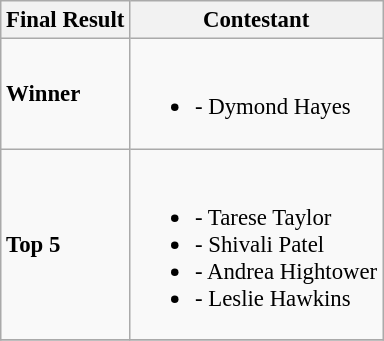<table class="wikitable sortable" style="font-size:95%;">
<tr>
<th>Final Result</th>
<th>Contestant</th>
</tr>
<tr>
<td><strong>Winner</strong></td>
<td><br><ul><li><strong></strong> - Dymond Hayes</li></ul></td>
</tr>
<tr>
<td><strong>Top 5</strong></td>
<td><br><ul><li><strong></strong> - Tarese Taylor</li><li><strong></strong> - Shivali Patel</li><li><strong></strong> - Andrea Hightower</li><li><strong></strong> - Leslie Hawkins</li></ul></td>
</tr>
<tr>
</tr>
</table>
